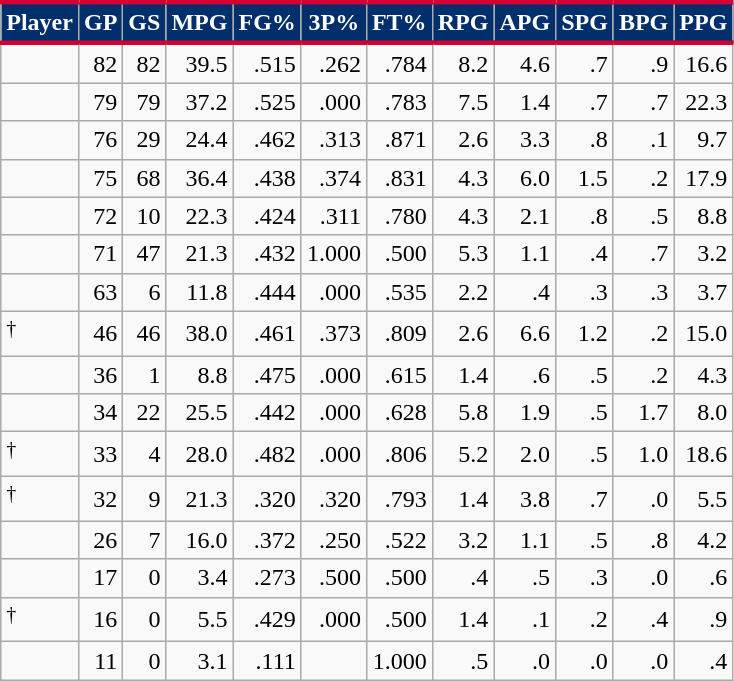<table class="wikitable sortable" style="text-align:right;">
<tr>
<th style="background:#002F6C; color:#FFFFFF; border-top:#D50032 3px solid; border-bottom:#D50032 3px solid;">Player</th>
<th style="background:#002F6C; color:#FFFFFF; border-top:#D50032 3px solid; border-bottom:#D50032 3px solid;">GP</th>
<th style="background:#002F6C; color:#FFFFFF; border-top:#D50032 3px solid; border-bottom:#D50032 3px solid;">GS</th>
<th style="background:#002F6C; color:#FFFFFF; border-top:#D50032 3px solid; border-bottom:#D50032 3px solid;">MPG</th>
<th style="background:#002F6C; color:#FFFFFF; border-top:#D50032 3px solid; border-bottom:#D50032 3px solid;">FG%</th>
<th style="background:#002F6C; color:#FFFFFF; border-top:#D50032 3px solid; border-bottom:#D50032 3px solid;">3P%</th>
<th style="background:#002F6C; color:#FFFFFF; border-top:#D50032 3px solid; border-bottom:#D50032 3px solid;">FT%</th>
<th style="background:#002F6C; color:#FFFFFF; border-top:#D50032 3px solid; border-bottom:#D50032 3px solid;">RPG</th>
<th style="background:#002F6C; color:#FFFFFF; border-top:#D50032 3px solid; border-bottom:#D50032 3px solid;">APG</th>
<th style="background:#002F6C; color:#FFFFFF; border-top:#D50032 3px solid; border-bottom:#D50032 3px solid;">SPG</th>
<th style="background:#002F6C; color:#FFFFFF; border-top:#D50032 3px solid; border-bottom:#D50032 3px solid;">BPG</th>
<th style="background:#002F6C; color:#FFFFFF; border-top:#D50032 3px solid; border-bottom:#D50032 3px solid;">PPG</th>
</tr>
<tr>
<td style="text-align:left;"></td>
<td>82</td>
<td>82</td>
<td>39.5</td>
<td>.515</td>
<td>.262</td>
<td>.784</td>
<td>8.2</td>
<td>4.6</td>
<td>.7</td>
<td>.9</td>
<td>16.6</td>
</tr>
<tr>
<td style="text-align:left;"></td>
<td>79</td>
<td>79</td>
<td>37.2</td>
<td>.525</td>
<td>.000</td>
<td>.783</td>
<td>7.5</td>
<td>1.4</td>
<td>.7</td>
<td>.7</td>
<td>22.3</td>
</tr>
<tr>
<td style="text-align:left;"></td>
<td>76</td>
<td>29</td>
<td>24.4</td>
<td>.462</td>
<td>.313</td>
<td>.871</td>
<td>2.6</td>
<td>3.3</td>
<td>.8</td>
<td>.1</td>
<td>9.7</td>
</tr>
<tr>
<td style="text-align:left;"></td>
<td>75</td>
<td>68</td>
<td>36.4</td>
<td>.438</td>
<td>.374</td>
<td>.831</td>
<td>4.3</td>
<td>6.0</td>
<td>1.5</td>
<td>.2</td>
<td>17.9</td>
</tr>
<tr>
<td style="text-align:left;"></td>
<td>72</td>
<td>10</td>
<td>22.3</td>
<td>.424</td>
<td>.311</td>
<td>.780</td>
<td>4.3</td>
<td>2.1</td>
<td>.8</td>
<td>.5</td>
<td>8.8</td>
</tr>
<tr>
<td style="text-align:left;"></td>
<td>71</td>
<td>47</td>
<td>21.3</td>
<td>.432</td>
<td>1.000</td>
<td>.500</td>
<td>5.3</td>
<td>1.1</td>
<td>.4</td>
<td>.7</td>
<td>3.2</td>
</tr>
<tr>
<td style="text-align:left;"></td>
<td>63</td>
<td>6</td>
<td>11.8</td>
<td>.444</td>
<td>.000</td>
<td>.535</td>
<td>2.2</td>
<td>.4</td>
<td>.3</td>
<td>.3</td>
<td>3.7</td>
</tr>
<tr>
<td style="text-align:left;"><sup>†</sup></td>
<td>46</td>
<td>46</td>
<td>38.0</td>
<td>.461</td>
<td>.373</td>
<td>.809</td>
<td>2.6</td>
<td>6.6</td>
<td>1.2</td>
<td>.2</td>
<td>15.0</td>
</tr>
<tr>
<td style="text-align:left;"></td>
<td>36</td>
<td>1</td>
<td>8.8</td>
<td>.475</td>
<td>.000</td>
<td>.615</td>
<td>1.4</td>
<td>.6</td>
<td>.5</td>
<td>.2</td>
<td>4.3</td>
</tr>
<tr>
<td style="text-align:left;"></td>
<td>34</td>
<td>22</td>
<td>25.5</td>
<td>.442</td>
<td>.000</td>
<td>.628</td>
<td>5.8</td>
<td>1.9</td>
<td>.5</td>
<td>1.7</td>
<td>8.0</td>
</tr>
<tr>
<td style="text-align:left;"><sup>†</sup></td>
<td>33</td>
<td>4</td>
<td>28.0</td>
<td>.482</td>
<td>.000</td>
<td>.806</td>
<td>5.2</td>
<td>2.0</td>
<td>.5</td>
<td>1.0</td>
<td>18.6</td>
</tr>
<tr>
<td style="text-align:left;"><sup>†</sup></td>
<td>32</td>
<td>9</td>
<td>21.3</td>
<td>.320</td>
<td>.320</td>
<td>.793</td>
<td>1.4</td>
<td>3.8</td>
<td>.7</td>
<td>.0</td>
<td>5.5</td>
</tr>
<tr>
<td style="text-align:left;"></td>
<td>26</td>
<td>7</td>
<td>16.0</td>
<td>.372</td>
<td>.250</td>
<td>.522</td>
<td>3.2</td>
<td>1.1</td>
<td>.5</td>
<td>.8</td>
<td>4.2</td>
</tr>
<tr>
<td style="text-align:left;"></td>
<td>17</td>
<td>0</td>
<td>3.4</td>
<td>.273</td>
<td>.500</td>
<td>.500</td>
<td>.4</td>
<td>.5</td>
<td>.3</td>
<td>.0</td>
<td>.6</td>
</tr>
<tr>
<td style="text-align:left;"><sup>†</sup></td>
<td>16</td>
<td>0</td>
<td>5.5</td>
<td>.429</td>
<td>.000</td>
<td>.500</td>
<td>1.4</td>
<td>.1</td>
<td>.2</td>
<td>.4</td>
<td>.9</td>
</tr>
<tr>
<td style="text-align:left;"></td>
<td>11</td>
<td>0</td>
<td>3.1</td>
<td>.111</td>
<td></td>
<td>1.000</td>
<td>.5</td>
<td>.0</td>
<td>.0</td>
<td>.0</td>
<td>.4</td>
</tr>
</table>
